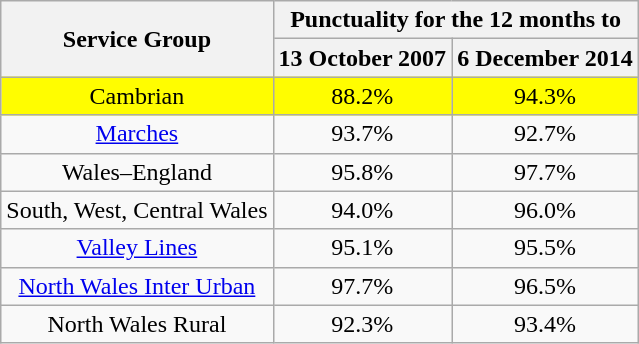<table class="wikitable sortable" style="text-align:center">
<tr>
<th rowspan=2>Service Group</th>
<th colspan=2>Punctuality for the 12 months to</th>
</tr>
<tr>
<th>13 October 2007</th>
<th>6 December 2014</th>
</tr>
<tr bgcolor="#ffffdd;">
<td>Cambrian</td>
<td>88.2%</td>
<td>94.3%</td>
</tr>
<tr>
<td><a href='#'>Marches</a></td>
<td>93.7%</td>
<td>92.7%</td>
</tr>
<tr>
<td>Wales–England</td>
<td>95.8%</td>
<td>97.7%</td>
</tr>
<tr>
<td>South, West, Central Wales</td>
<td>94.0%</td>
<td>96.0%</td>
</tr>
<tr>
<td><a href='#'>Valley Lines</a></td>
<td>95.1%</td>
<td>95.5%</td>
</tr>
<tr>
<td><a href='#'>North Wales Inter Urban</a></td>
<td>97.7%</td>
<td>96.5%</td>
</tr>
<tr>
<td>North Wales Rural</td>
<td>92.3%</td>
<td>93.4%</td>
</tr>
</table>
